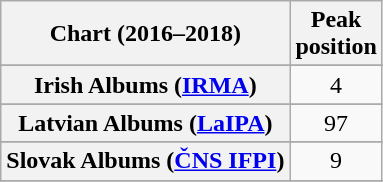<table class="wikitable sortable plainrowheaders" style="text-align:center">
<tr>
<th scope="col">Chart (2016–2018)</th>
<th scope="col">Peak<br>position</th>
</tr>
<tr>
</tr>
<tr>
</tr>
<tr>
</tr>
<tr>
</tr>
<tr>
</tr>
<tr>
</tr>
<tr>
</tr>
<tr>
</tr>
<tr>
</tr>
<tr>
</tr>
<tr>
</tr>
<tr>
</tr>
<tr>
</tr>
<tr>
<th scope="row">Irish Albums (<a href='#'>IRMA</a>)</th>
<td>4</td>
</tr>
<tr>
</tr>
<tr>
</tr>
<tr>
<th scope="row">Latvian Albums (<a href='#'>LaIPA</a>)</th>
<td>97</td>
</tr>
<tr>
</tr>
<tr>
</tr>
<tr>
</tr>
<tr>
</tr>
<tr>
</tr>
<tr>
</tr>
<tr>
<th scope="row">Slovak Albums (<a href='#'>ČNS IFPI</a>)</th>
<td>9</td>
</tr>
<tr>
</tr>
<tr>
</tr>
<tr>
</tr>
<tr>
</tr>
<tr>
</tr>
<tr>
</tr>
</table>
